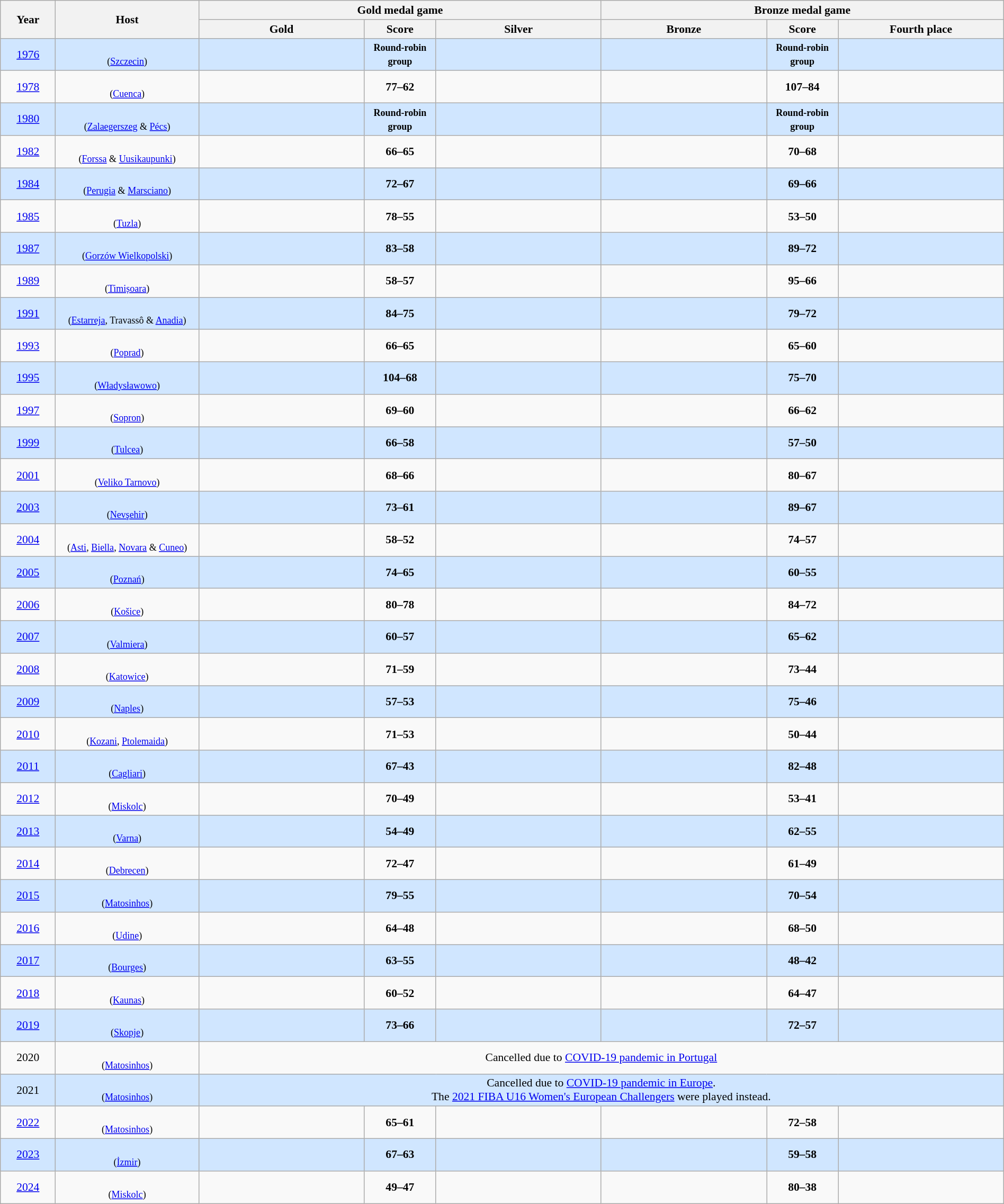<table class=wikitable style="text-align:center; font-size:90%; width:100%">
<tr>
<th rowspan=2 width=5%>Year</th>
<th rowspan=2 width=13%>Host</th>
<th colspan=3>Gold medal game</th>
<th colspan=3>Bronze medal game</th>
</tr>
<tr>
<th width=15%>Gold</th>
<th width=6.5%>Score</th>
<th width=15%>Silver</th>
<th width=15%>Bronze</th>
<th width=6.5%>Score</th>
<th width=15%>Fourth place</th>
</tr>
<tr style="background:#D0E6FF;">
<td><a href='#'>1976</a></td>
<td><br> <small>(<a href='#'>Szczecin</a>)</small></td>
<td><strong></strong></td>
<td><small><strong>Round-robin group</strong></small></td>
<td></td>
<td></td>
<td><small><strong>Round-robin group</strong></small></td>
<td></td>
</tr>
<tr>
<td><a href='#'>1978</a></td>
<td><br> <small>(<a href='#'>Cuenca</a>)</small></td>
<td><strong></strong></td>
<td><strong>77–62</strong></td>
<td></td>
<td></td>
<td><strong>107–84</strong></td>
<td></td>
</tr>
<tr style="background:#D0E6FF;">
<td><a href='#'>1980</a></td>
<td><br> <small>(<a href='#'>Zalaegerszeg</a> & <a href='#'>Pécs</a>)</small></td>
<td><strong></strong></td>
<td><small><strong>Round-robin group</strong></small></td>
<td></td>
<td></td>
<td><small><strong>Round-robin group</strong></small></td>
<td></td>
</tr>
<tr>
<td><a href='#'>1982</a></td>
<td><br> <small>(<a href='#'>Forssa</a> & <a href='#'>Uusikaupunki</a>)</small></td>
<td><strong></strong></td>
<td><strong>66–65</strong></td>
<td></td>
<td></td>
<td><strong>70–68</strong></td>
<td></td>
</tr>
<tr style="background:#D0E6FF;">
<td><a href='#'>1984</a></td>
<td><br> <small>(<a href='#'>Perugia</a> & <a href='#'>Marsciano</a>)</small></td>
<td><strong></strong></td>
<td><strong>72–67</strong></td>
<td></td>
<td></td>
<td><strong>69–66</strong></td>
<td></td>
</tr>
<tr>
<td><a href='#'>1985</a></td>
<td><br> <small>(<a href='#'>Tuzla</a>)</small></td>
<td><strong></strong></td>
<td><strong>78–55</strong></td>
<td></td>
<td></td>
<td><strong>53–50</strong></td>
<td></td>
</tr>
<tr style="background:#D0E6FF;">
<td><a href='#'>1987</a></td>
<td><br> <small>(<a href='#'>Gorzów Wielkopolski</a>)</small></td>
<td><strong></strong></td>
<td><strong>83–58</strong></td>
<td></td>
<td></td>
<td><strong>89–72</strong></td>
<td></td>
</tr>
<tr>
<td><a href='#'>1989</a></td>
<td><br> <small>(<a href='#'>Timișoara</a>)</small></td>
<td><strong></strong></td>
<td><strong>58–57</strong></td>
<td></td>
<td></td>
<td><strong>95–66</strong></td>
<td></td>
</tr>
<tr style="background:#D0E6FF;">
<td><a href='#'>1991</a></td>
<td><br> <small>(<a href='#'>Estarreja</a>, Travassô & <a href='#'>Anadia</a>)</small></td>
<td><strong></strong></td>
<td><strong>84–75</strong></td>
<td></td>
<td></td>
<td><strong>79–72</strong></td>
<td></td>
</tr>
<tr>
<td><a href='#'>1993</a></td>
<td><br> <small>(<a href='#'>Poprad</a>)</small></td>
<td><strong></strong></td>
<td><strong>66–65</strong></td>
<td></td>
<td></td>
<td><strong>65–60</strong></td>
<td></td>
</tr>
<tr style="background:#D0E6FF;">
<td><a href='#'>1995</a></td>
<td><br> <small>(<a href='#'>Władysławowo</a>)</small></td>
<td><strong></strong></td>
<td><strong>104–68</strong></td>
<td></td>
<td></td>
<td><strong>75–70</strong></td>
<td></td>
</tr>
<tr>
<td><a href='#'>1997</a></td>
<td><br> <small>(<a href='#'>Sopron</a>)</small></td>
<td><strong></strong></td>
<td><strong>69–60</strong></td>
<td></td>
<td></td>
<td><strong>66–62</strong></td>
<td></td>
</tr>
<tr style="background:#D0E6FF;">
<td><a href='#'>1999</a></td>
<td><br> <small>(<a href='#'>Tulcea</a>)</small></td>
<td><strong></strong></td>
<td><strong>66–58</strong></td>
<td></td>
<td></td>
<td><strong>57–50</strong></td>
<td></td>
</tr>
<tr>
<td><a href='#'>2001</a></td>
<td><br> <small>(<a href='#'>Veliko Tarnovo</a>)</small></td>
<td><strong></strong></td>
<td><strong>68–66</strong></td>
<td></td>
<td></td>
<td><strong>80–67</strong></td>
<td></td>
</tr>
<tr style="background:#D0E6FF;">
<td><a href='#'>2003</a></td>
<td><br> <small>(<a href='#'>Nevşehir</a>)</small></td>
<td><strong></strong></td>
<td><strong>73–61</strong></td>
<td></td>
<td></td>
<td><strong>89–67</strong></td>
<td></td>
</tr>
<tr>
<td><a href='#'>2004</a></td>
<td><br> <small>(<a href='#'>Asti</a>, <a href='#'>Biella</a>, <a href='#'>Novara</a> & <a href='#'>Cuneo</a>)</small></td>
<td><strong></strong></td>
<td><strong>58–52</strong></td>
<td></td>
<td></td>
<td><strong>74–57</strong></td>
<td></td>
</tr>
<tr style="background:#D0E6FF;">
<td><a href='#'>2005</a></td>
<td><br> <small>(<a href='#'>Poznań</a>)</small></td>
<td><strong></strong></td>
<td><strong>74–65</strong></td>
<td></td>
<td></td>
<td><strong>60–55</strong></td>
<td></td>
</tr>
<tr>
<td><a href='#'>2006</a></td>
<td><br> <small>(<a href='#'>Košice</a>)</small></td>
<td><strong></strong></td>
<td><strong>80–78</strong></td>
<td></td>
<td></td>
<td><strong>84–72</strong></td>
<td></td>
</tr>
<tr style="background:#D0E6FF;">
<td><a href='#'>2007</a></td>
<td><br> <small>(<a href='#'>Valmiera</a>)</small></td>
<td><strong></strong></td>
<td><strong>60–57</strong></td>
<td></td>
<td></td>
<td><strong>65–62</strong></td>
<td></td>
</tr>
<tr>
<td><a href='#'>2008</a></td>
<td><br> <small>(<a href='#'>Katowice</a>)</small></td>
<td><strong></strong></td>
<td><strong>71–59</strong></td>
<td></td>
<td></td>
<td><strong>73–44</strong></td>
<td></td>
</tr>
<tr style="background:#D0E6FF;">
<td><a href='#'>2009</a></td>
<td><br> <small>(<a href='#'>Naples</a>)</small></td>
<td><strong></strong></td>
<td><strong>57–53</strong></td>
<td></td>
<td></td>
<td><strong>75–46</strong></td>
<td></td>
</tr>
<tr>
<td><a href='#'>2010</a></td>
<td><br> <small>(<a href='#'>Kozani</a>, <a href='#'>Ptolemaida</a>)</small></td>
<td><strong></strong></td>
<td><strong>71–53</strong></td>
<td></td>
<td></td>
<td><strong>50–44</strong></td>
<td></td>
</tr>
<tr style="background:#D0E6FF;">
<td><a href='#'>2011</a></td>
<td><br> <small>(<a href='#'>Cagliari</a>)</small></td>
<td><strong></strong></td>
<td><strong>67–43</strong></td>
<td></td>
<td></td>
<td><strong>82–48</strong></td>
<td></td>
</tr>
<tr>
<td><a href='#'>2012</a></td>
<td><br> <small>(<a href='#'>Miskolc</a>)</small></td>
<td><strong></strong></td>
<td><strong>70–49</strong></td>
<td></td>
<td></td>
<td><strong>53–41</strong></td>
<td></td>
</tr>
<tr style="background:#D0E6FF;">
<td><a href='#'>2013</a></td>
<td><br> <small>(<a href='#'>Varna</a>)</small></td>
<td><strong></strong></td>
<td><strong>54–49</strong></td>
<td></td>
<td></td>
<td><strong>62–55</strong></td>
<td></td>
</tr>
<tr>
<td><a href='#'>2014</a></td>
<td><br> <small>(<a href='#'>Debrecen</a>)</small></td>
<td><strong></strong></td>
<td><strong>72–47</strong></td>
<td></td>
<td></td>
<td><strong>61–49</strong></td>
<td></td>
</tr>
<tr style="background:#D0E6FF;">
<td><a href='#'>2015</a></td>
<td><br> <small>(<a href='#'>Matosinhos</a>)</small></td>
<td><strong></strong></td>
<td><strong>79–55</strong></td>
<td></td>
<td></td>
<td><strong>70–54</strong></td>
<td></td>
</tr>
<tr>
<td><a href='#'>2016</a></td>
<td><br> <small>(<a href='#'>Udine</a>)</small></td>
<td><strong></strong></td>
<td><strong>64–48</strong></td>
<td></td>
<td></td>
<td><strong>68–50</strong></td>
<td></td>
</tr>
<tr style="background:#D0E6FF;">
<td><a href='#'>2017</a></td>
<td><br> <small>(<a href='#'>Bourges</a>)</small></td>
<td><strong></strong></td>
<td><strong>63–55</strong></td>
<td></td>
<td></td>
<td><strong>48–42</strong></td>
<td></td>
</tr>
<tr>
<td><a href='#'>2018</a></td>
<td><br> <small>(<a href='#'>Kaunas</a>)</small></td>
<td><strong></strong></td>
<td><strong>60–52</strong></td>
<td></td>
<td></td>
<td><strong>64–47</strong></td>
<td></td>
</tr>
<tr style="background:#D0E6FF;">
<td><a href='#'>2019</a></td>
<td><br> <small>(<a href='#'>Skopje</a>)</small></td>
<td><strong></strong></td>
<td><strong>73–66</strong></td>
<td></td>
<td></td>
<td><strong>72–57</strong></td>
<td></td>
</tr>
<tr>
<td>2020</td>
<td><br> <small>(<a href='#'>Matosinhos</a>)</small></td>
<td colspan=6>Cancelled due to <a href='#'>COVID-19 pandemic in Portugal</a></td>
</tr>
<tr style="background:#D0E6FF;">
<td>2021</td>
<td><br> <small>(<a href='#'>Matosinhos</a>)</small></td>
<td colspan=6>Cancelled due to <a href='#'>COVID-19 pandemic in Europe</a>.<br>The <a href='#'>2021 FIBA U16 Women's European Challengers</a> were played instead.</td>
</tr>
<tr>
<td><a href='#'>2022</a></td>
<td><br> <small>(<a href='#'>Matosinhos</a>)</small></td>
<td><strong></strong></td>
<td><strong>65–61</strong></td>
<td></td>
<td></td>
<td><strong>72–58</strong></td>
<td></td>
</tr>
<tr style="background:#D0E6FF;">
<td><a href='#'>2023</a></td>
<td><br> <small>(<a href='#'>İzmir</a>)</small></td>
<td><strong></strong></td>
<td><strong>67–63</strong></td>
<td></td>
<td></td>
<td><strong>59–58</strong></td>
<td></td>
</tr>
<tr>
<td><a href='#'>2024</a></td>
<td><br> <small>(<a href='#'>Miskolc</a>)</small></td>
<td><strong></strong></td>
<td><strong>49–47</strong></td>
<td></td>
<td></td>
<td><strong>80–38</strong></td>
<td></td>
</tr>
</table>
